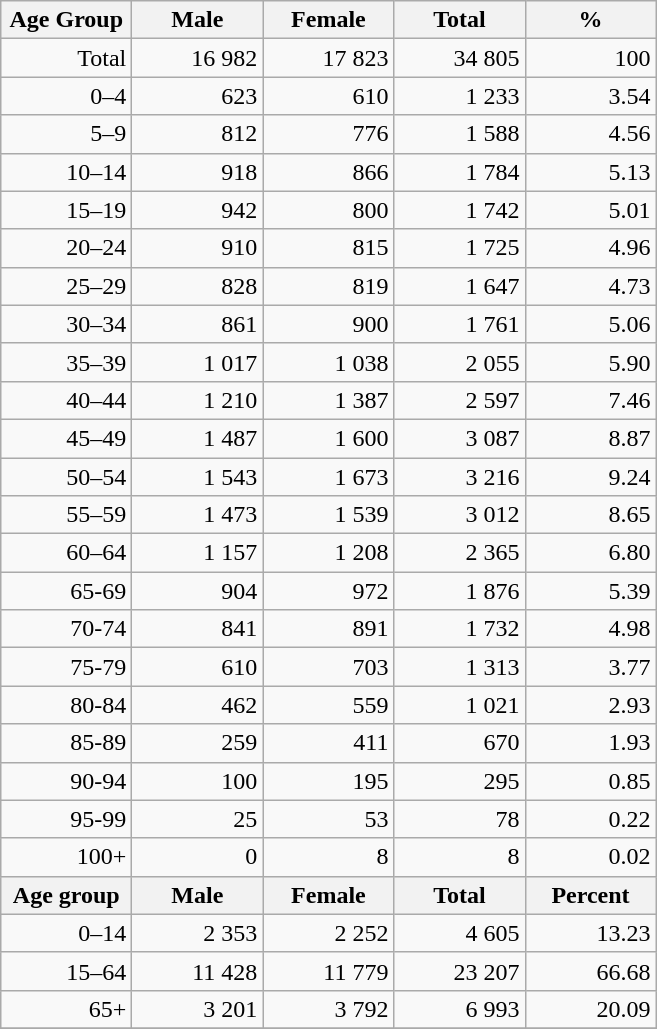<table class="wikitable">
<tr>
<th width="80pt">Age Group</th>
<th width="80pt">Male</th>
<th width="80pt">Female</th>
<th width="80pt">Total</th>
<th width="80pt">%</th>
</tr>
<tr>
<td align="right">Total</td>
<td align="right">16 982</td>
<td align="right">17 823</td>
<td align="right">34 805</td>
<td align="right">100</td>
</tr>
<tr>
<td align="right">0–4</td>
<td align="right">623</td>
<td align="right">610</td>
<td align="right">1 233</td>
<td align="right">3.54</td>
</tr>
<tr>
<td align="right">5–9</td>
<td align="right">812</td>
<td align="right">776</td>
<td align="right">1 588</td>
<td align="right">4.56</td>
</tr>
<tr>
<td align="right">10–14</td>
<td align="right">918</td>
<td align="right">866</td>
<td align="right">1 784</td>
<td align="right">5.13</td>
</tr>
<tr>
<td align="right">15–19</td>
<td align="right">942</td>
<td align="right">800</td>
<td align="right">1 742</td>
<td align="right">5.01</td>
</tr>
<tr>
<td align="right">20–24</td>
<td align="right">910</td>
<td align="right">815</td>
<td align="right">1 725</td>
<td align="right">4.96</td>
</tr>
<tr>
<td align="right">25–29</td>
<td align="right">828</td>
<td align="right">819</td>
<td align="right">1 647</td>
<td align="right">4.73</td>
</tr>
<tr>
<td align="right">30–34</td>
<td align="right">861</td>
<td align="right">900</td>
<td align="right">1 761</td>
<td align="right">5.06</td>
</tr>
<tr>
<td align="right">35–39</td>
<td align="right">1 017</td>
<td align="right">1 038</td>
<td align="right">2 055</td>
<td align="right">5.90</td>
</tr>
<tr>
<td align="right">40–44</td>
<td align="right">1 210</td>
<td align="right">1 387</td>
<td align="right">2 597</td>
<td align="right">7.46</td>
</tr>
<tr>
<td align="right">45–49</td>
<td align="right">1 487</td>
<td align="right">1 600</td>
<td align="right">3 087</td>
<td align="right">8.87</td>
</tr>
<tr>
<td align="right">50–54</td>
<td align="right">1 543</td>
<td align="right">1 673</td>
<td align="right">3 216</td>
<td align="right">9.24</td>
</tr>
<tr>
<td align="right">55–59</td>
<td align="right">1 473</td>
<td align="right">1 539</td>
<td align="right">3 012</td>
<td align="right">8.65</td>
</tr>
<tr>
<td align="right">60–64</td>
<td align="right">1 157</td>
<td align="right">1 208</td>
<td align="right">2 365</td>
<td align="right">6.80</td>
</tr>
<tr>
<td align="right">65-69</td>
<td align="right">904</td>
<td align="right">972</td>
<td align="right">1 876</td>
<td align="right">5.39</td>
</tr>
<tr>
<td align="right">70-74</td>
<td align="right">841</td>
<td align="right">891</td>
<td align="right">1 732</td>
<td align="right">4.98</td>
</tr>
<tr>
<td align="right">75-79</td>
<td align="right">610</td>
<td align="right">703</td>
<td align="right">1 313</td>
<td align="right">3.77</td>
</tr>
<tr>
<td align="right">80-84</td>
<td align="right">462</td>
<td align="right">559</td>
<td align="right">1 021</td>
<td align="right">2.93</td>
</tr>
<tr>
<td align="right">85-89</td>
<td align="right">259</td>
<td align="right">411</td>
<td align="right">670</td>
<td align="right">1.93</td>
</tr>
<tr>
<td align="right">90-94</td>
<td align="right">100</td>
<td align="right">195</td>
<td align="right">295</td>
<td align="right">0.85</td>
</tr>
<tr>
<td align="right">95-99</td>
<td align="right">25</td>
<td align="right">53</td>
<td align="right">78</td>
<td align="right">0.22</td>
</tr>
<tr>
<td align="right">100+</td>
<td align="right">0</td>
<td align="right">8</td>
<td align="right">8</td>
<td align="right">0.02</td>
</tr>
<tr>
<th width="50">Age group</th>
<th width="80pt">Male</th>
<th width="80">Female</th>
<th width="80">Total</th>
<th width="50">Percent</th>
</tr>
<tr>
<td align="right">0–14</td>
<td align="right">2 353</td>
<td align="right">2 252</td>
<td align="right">4 605</td>
<td align="right">13.23</td>
</tr>
<tr>
<td align="right">15–64</td>
<td align="right">11 428</td>
<td align="right">11 779</td>
<td align="right">23 207</td>
<td align="right">66.68</td>
</tr>
<tr>
<td align="right">65+</td>
<td align="right">3 201</td>
<td align="right">3 792</td>
<td align="right">6 993</td>
<td align="right">20.09</td>
</tr>
<tr>
</tr>
</table>
